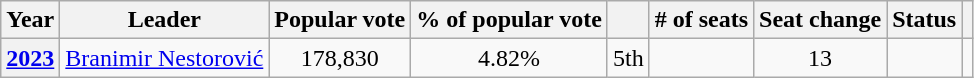<table class="wikitable" style="text-align:center">
<tr>
<th>Year</th>
<th>Leader</th>
<th>Popular vote</th>
<th>% of popular vote</th>
<th></th>
<th># of seats</th>
<th>Seat change</th>
<th>Status</th>
<th></th>
</tr>
<tr>
<th><a href='#'>2023</a></th>
<td><a href='#'>Branimir Nestorović</a></td>
<td>178,830</td>
<td>4.82%</td>
<td> 5th</td>
<td></td>
<td> 13</td>
<td></td>
<td></td>
</tr>
</table>
